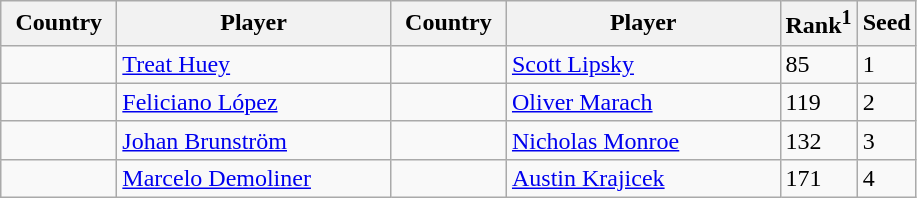<table class="sortable wikitable">
<tr>
<th width="70">Country</th>
<th width="175">Player</th>
<th width="70">Country</th>
<th width="175">Player</th>
<th>Rank<sup>1</sup></th>
<th>Seed</th>
</tr>
<tr>
<td></td>
<td><a href='#'>Treat Huey</a></td>
<td></td>
<td><a href='#'>Scott Lipsky</a></td>
<td>85</td>
<td>1</td>
</tr>
<tr>
<td></td>
<td><a href='#'>Feliciano López</a></td>
<td></td>
<td><a href='#'>Oliver Marach</a></td>
<td>119</td>
<td>2</td>
</tr>
<tr>
<td></td>
<td><a href='#'>Johan Brunström</a></td>
<td></td>
<td><a href='#'>Nicholas Monroe</a></td>
<td>132</td>
<td>3</td>
</tr>
<tr>
<td></td>
<td><a href='#'>Marcelo Demoliner</a></td>
<td></td>
<td><a href='#'>Austin Krajicek</a></td>
<td>171</td>
<td>4</td>
</tr>
</table>
